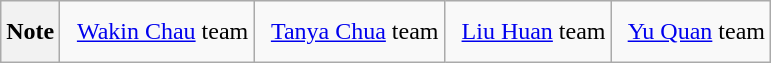<table class="wikitable" style="height:2.6em;">
<tr>
<th>Note</th>
<td><span> </span> <a href='#'>Wakin Chau</a> team</td>
<td><span> </span> <a href='#'>Tanya Chua</a> team</td>
<td><span> </span> <a href='#'>Liu Huan</a> team</td>
<td><span> </span> <a href='#'>Yu Quan</a> team</td>
</tr>
</table>
